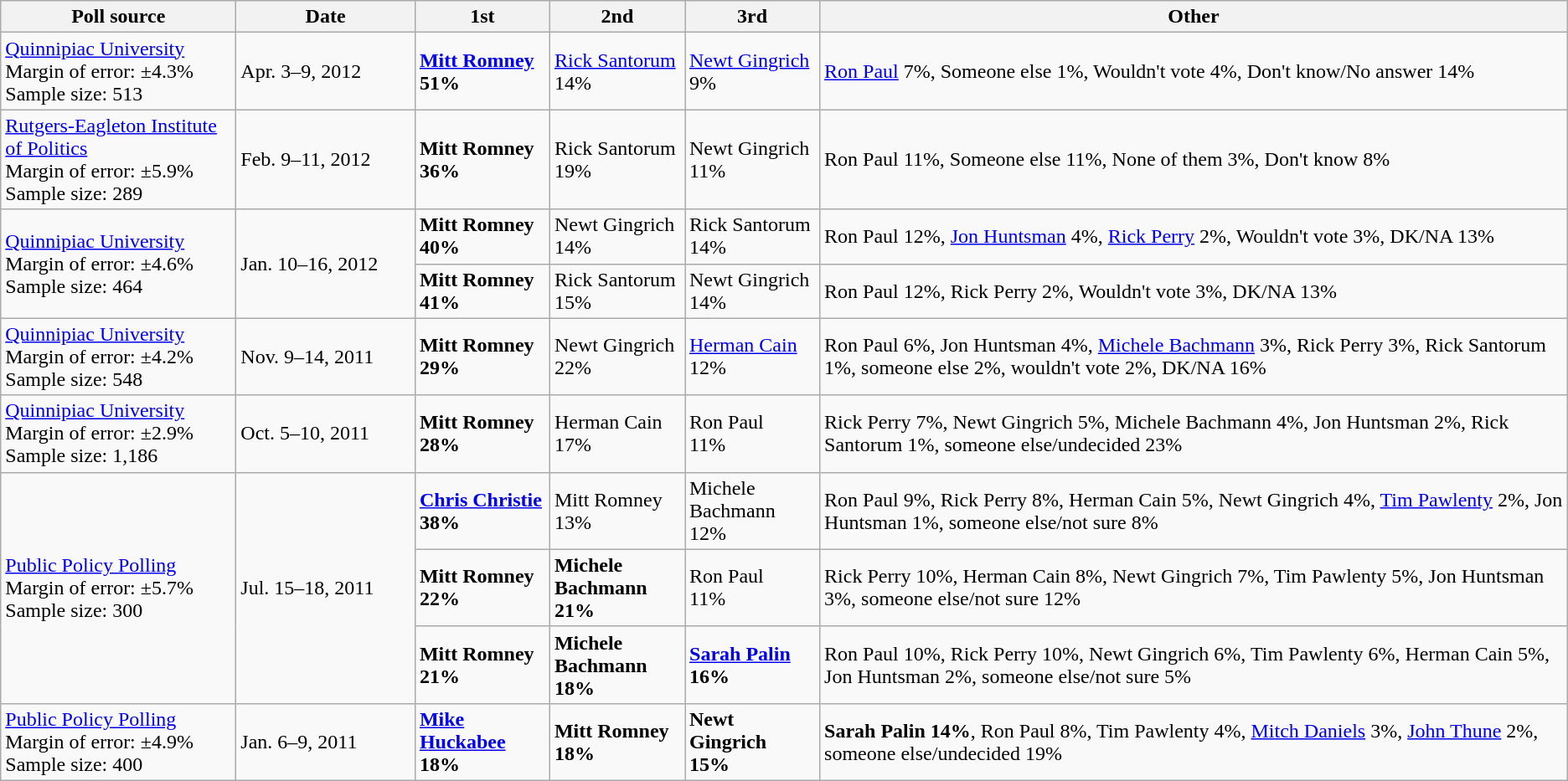<table class="wikitable">
<tr>
<th style="width:180px;">Poll source</th>
<th style="width:135px;">Date</th>
<th style="width:100px;">1st</th>
<th style="width:100px;">2nd</th>
<th style="width:100px;">3rd</th>
<th>Other</th>
</tr>
<tr>
<td><a href='#'>Quinnipiac University</a><br>Margin of error: ±4.3%
<br>Sample size: 513</td>
<td>Apr. 3–9, 2012</td>
<td><strong><a href='#'>Mitt Romney</a><br>51%</strong></td>
<td><a href='#'>Rick Santorum</a><br>14%</td>
<td><a href='#'>Newt Gingrich</a><br>9%</td>
<td><a href='#'>Ron Paul</a> 7%, Someone else 1%, Wouldn't vote 4%, Don't know/No answer 14%</td>
</tr>
<tr>
<td><a href='#'>Rutgers-Eagleton Institute of Politics</a><br>Margin of error: ±5.9%
<br>Sample size: 289</td>
<td>Feb. 9–11, 2012</td>
<td><strong>Mitt Romney<br>36%</strong></td>
<td>Rick Santorum<br>19%</td>
<td>Newt Gingrich<br>11%</td>
<td>Ron Paul 11%, Someone else 11%, None of them 3%, Don't know 8%</td>
</tr>
<tr>
<td rowspan=2><a href='#'>Quinnipiac University</a><br>Margin of error: ±4.6%
<br>Sample size: 464</td>
<td rowspan=2>Jan. 10–16, 2012</td>
<td><strong>Mitt Romney<br>40%</strong></td>
<td>Newt Gingrich<br>14%</td>
<td>Rick Santorum<br>14%</td>
<td>Ron Paul 12%, <a href='#'>Jon Huntsman</a> 4%, <a href='#'>Rick Perry</a> 2%, Wouldn't vote 3%, DK/NA 13%</td>
</tr>
<tr>
<td><strong>Mitt Romney<br>41%</strong></td>
<td>Rick Santorum<br>15%</td>
<td>Newt Gingrich<br>14%</td>
<td>Ron Paul 12%, Rick Perry 2%, Wouldn't vote 3%, DK/NA 13%</td>
</tr>
<tr>
<td><a href='#'>Quinnipiac University</a><br>Margin of error: ±4.2%
<br>Sample size: 548</td>
<td>Nov. 9–14, 2011</td>
<td><strong>Mitt Romney<br>29%</strong></td>
<td>Newt Gingrich<br>22%</td>
<td><a href='#'>Herman Cain</a><br>12%</td>
<td>Ron Paul 6%, Jon Huntsman 4%, <a href='#'>Michele Bachmann</a> 3%, Rick Perry 3%, Rick Santorum 1%, someone else 2%, wouldn't vote 2%, DK/NA 16%</td>
</tr>
<tr>
<td><a href='#'>Quinnipiac University</a><br>Margin of error: ±2.9%
<br>Sample size: 1,186</td>
<td>Oct. 5–10, 2011</td>
<td><strong>Mitt Romney<br>28%</strong></td>
<td>Herman Cain<br>17%</td>
<td>Ron Paul<br>11%</td>
<td>Rick Perry 7%, Newt Gingrich 5%, Michele Bachmann 4%, Jon Huntsman 2%, Rick Santorum 1%, someone else/undecided 23%</td>
</tr>
<tr>
<td rowspan=3><a href='#'>Public Policy Polling</a><br>Margin of error: ±5.7%
<br>Sample size: 300</td>
<td rowspan=3>Jul. 15–18, 2011</td>
<td><strong><a href='#'>Chris Christie</a><br>38%</strong></td>
<td>Mitt Romney<br>13%</td>
<td>Michele Bachmann<br>12%</td>
<td>Ron Paul 9%, Rick Perry 8%, Herman Cain 5%, Newt Gingrich 4%, <a href='#'>Tim Pawlenty</a> 2%, Jon Huntsman 1%, someone else/not sure 8%</td>
</tr>
<tr>
<td><strong>Mitt Romney<br>22%</strong></td>
<td><strong>Michele Bachmann<br>21%</strong></td>
<td>Ron Paul<br>11%</td>
<td>Rick Perry 10%, Herman Cain 8%, Newt Gingrich 7%, Tim Pawlenty 5%, Jon Huntsman 3%, someone else/not sure 12%</td>
</tr>
<tr>
<td><strong>Mitt Romney<br>21%</strong></td>
<td><strong>Michele Bachmann<br>18%</strong></td>
<td><strong><a href='#'>Sarah Palin</a><br>16%</strong></td>
<td>Ron Paul 10%, Rick Perry 10%, Newt Gingrich 6%, Tim Pawlenty 6%, Herman Cain 5%, Jon Huntsman 2%, someone else/not sure 5%</td>
</tr>
<tr>
<td><a href='#'>Public Policy Polling</a><br>Margin of error: ±4.9%
<br>Sample size: 400</td>
<td>Jan. 6–9, 2011</td>
<td><strong><a href='#'>Mike Huckabee</a><br>18%</strong></td>
<td><strong>Mitt Romney<br>18%</strong></td>
<td><strong>Newt Gingrich<br>15%</strong></td>
<td><span><strong>Sarah Palin 14%</strong></span>, Ron Paul 8%, Tim Pawlenty 4%, <a href='#'>Mitch Daniels</a> 3%, <a href='#'>John Thune</a> 2%, someone else/undecided 19%</td>
</tr>
</table>
